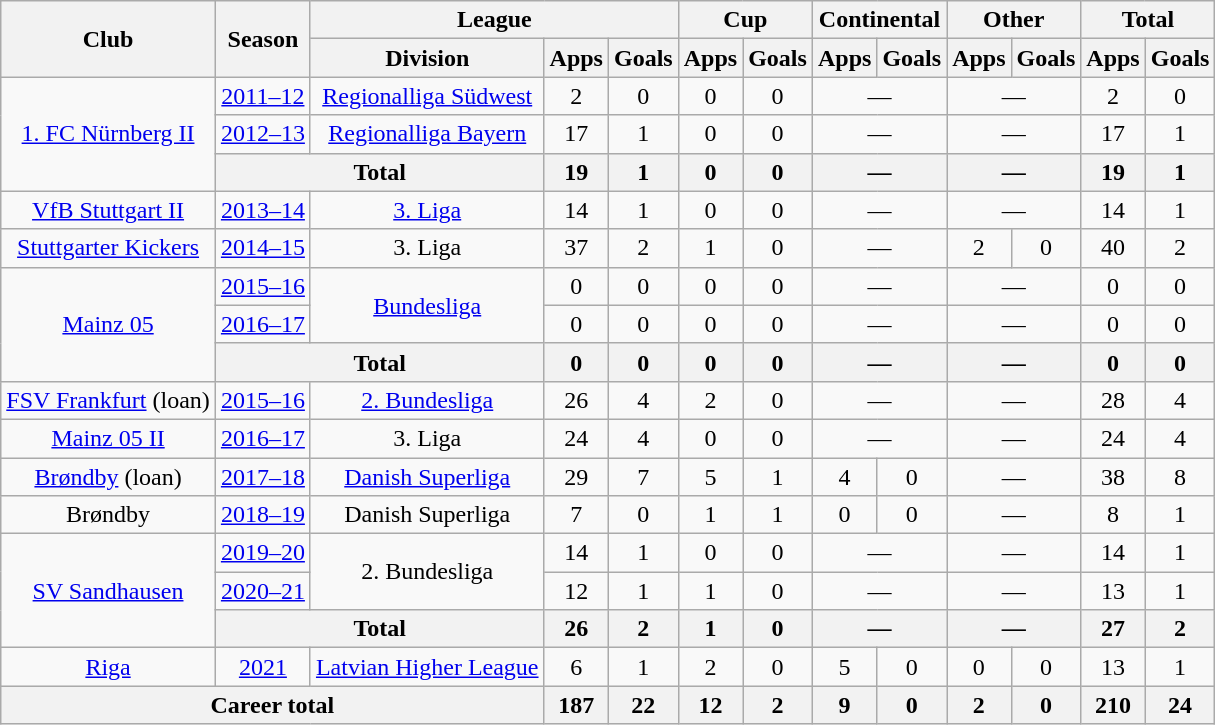<table class="wikitable" style="text-align:center">
<tr>
<th rowspan="2">Club</th>
<th rowspan="2">Season</th>
<th colspan="3">League</th>
<th colspan="2">Cup</th>
<th colspan="2">Continental</th>
<th colspan="2">Other</th>
<th colspan="2">Total</th>
</tr>
<tr>
<th>Division</th>
<th>Apps</th>
<th>Goals</th>
<th>Apps</th>
<th>Goals</th>
<th>Apps</th>
<th>Goals</th>
<th>Apps</th>
<th>Goals</th>
<th>Apps</th>
<th>Goals</th>
</tr>
<tr>
<td rowspan="3"><a href='#'>1. FC Nürnberg II</a></td>
<td><a href='#'>2011–12</a></td>
<td><a href='#'>Regionalliga Südwest</a></td>
<td>2</td>
<td>0</td>
<td>0</td>
<td>0</td>
<td colspan="2">—</td>
<td colspan="2">—</td>
<td>2</td>
<td>0</td>
</tr>
<tr>
<td><a href='#'>2012–13</a></td>
<td><a href='#'>Regionalliga Bayern</a></td>
<td>17</td>
<td>1</td>
<td>0</td>
<td>0</td>
<td colspan="2">—</td>
<td colspan="2">—</td>
<td>17</td>
<td>1</td>
</tr>
<tr>
<th colspan="2">Total</th>
<th>19</th>
<th>1</th>
<th>0</th>
<th>0</th>
<th colspan="2">—</th>
<th colspan="2">—</th>
<th>19</th>
<th>1</th>
</tr>
<tr>
<td><a href='#'>VfB Stuttgart II</a></td>
<td><a href='#'>2013–14</a></td>
<td><a href='#'>3. Liga</a></td>
<td>14</td>
<td>1</td>
<td>0</td>
<td>0</td>
<td colspan="2">—</td>
<td colspan="2">—</td>
<td>14</td>
<td>1</td>
</tr>
<tr>
<td><a href='#'>Stuttgarter Kickers</a></td>
<td><a href='#'>2014–15</a></td>
<td>3. Liga</td>
<td>37</td>
<td>2</td>
<td>1</td>
<td>0</td>
<td colspan="2">—</td>
<td>2</td>
<td>0</td>
<td>40</td>
<td>2</td>
</tr>
<tr>
<td rowspan="3"><a href='#'>Mainz 05</a></td>
<td><a href='#'>2015–16</a></td>
<td rowspan="2"><a href='#'>Bundesliga</a></td>
<td>0</td>
<td>0</td>
<td>0</td>
<td>0</td>
<td colspan="2">—</td>
<td colspan="2">—</td>
<td>0</td>
<td>0</td>
</tr>
<tr>
<td><a href='#'>2016–17</a></td>
<td>0</td>
<td>0</td>
<td>0</td>
<td>0</td>
<td colspan="2">—</td>
<td colspan="2">—</td>
<td>0</td>
<td>0</td>
</tr>
<tr>
<th colspan="2">Total</th>
<th>0</th>
<th>0</th>
<th>0</th>
<th>0</th>
<th colspan="2">—</th>
<th colspan="2">—</th>
<th>0</th>
<th>0</th>
</tr>
<tr>
<td><a href='#'>FSV Frankfurt</a> (loan)</td>
<td><a href='#'>2015–16</a></td>
<td><a href='#'>2. Bundesliga</a></td>
<td>26</td>
<td>4</td>
<td>2</td>
<td>0</td>
<td colspan="2">—</td>
<td colspan="2">—</td>
<td>28</td>
<td>4</td>
</tr>
<tr>
<td><a href='#'>Mainz 05 II</a></td>
<td><a href='#'>2016–17</a></td>
<td>3. Liga</td>
<td>24</td>
<td>4</td>
<td>0</td>
<td>0</td>
<td colspan="2">—</td>
<td colspan="2">—</td>
<td>24</td>
<td>4</td>
</tr>
<tr>
<td><a href='#'>Brøndby</a> (loan)</td>
<td><a href='#'>2017–18</a></td>
<td><a href='#'>Danish Superliga</a></td>
<td>29</td>
<td>7</td>
<td>5</td>
<td>1</td>
<td>4</td>
<td>0</td>
<td colspan="2">—</td>
<td>38</td>
<td>8</td>
</tr>
<tr>
<td>Brøndby</td>
<td><a href='#'>2018–19</a></td>
<td>Danish Superliga</td>
<td>7</td>
<td>0</td>
<td>1</td>
<td>1</td>
<td>0</td>
<td>0</td>
<td colspan="2">—</td>
<td>8</td>
<td>1</td>
</tr>
<tr>
<td rowspan="3"><a href='#'>SV Sandhausen</a></td>
<td><a href='#'>2019–20</a></td>
<td rowspan="2">2. Bundesliga</td>
<td>14</td>
<td>1</td>
<td>0</td>
<td>0</td>
<td colspan="2">—</td>
<td colspan="2">—</td>
<td>14</td>
<td>1</td>
</tr>
<tr>
<td><a href='#'>2020–21</a></td>
<td>12</td>
<td>1</td>
<td>1</td>
<td>0</td>
<td colspan="2">—</td>
<td colspan="2">—</td>
<td>13</td>
<td>1</td>
</tr>
<tr>
<th colspan="2">Total</th>
<th>26</th>
<th>2</th>
<th>1</th>
<th>0</th>
<th colspan="2">—</th>
<th colspan="2">—</th>
<th>27</th>
<th>2</th>
</tr>
<tr>
<td><a href='#'>Riga</a></td>
<td><a href='#'>2021</a></td>
<td><a href='#'>Latvian Higher League</a></td>
<td>6</td>
<td>1</td>
<td>2</td>
<td>0</td>
<td>5</td>
<td>0</td>
<td>0</td>
<td>0</td>
<td>13</td>
<td>1</td>
</tr>
<tr>
<th colspan="3">Career total</th>
<th>187</th>
<th>22</th>
<th>12</th>
<th>2</th>
<th>9</th>
<th>0</th>
<th>2</th>
<th>0</th>
<th>210</th>
<th>24</th>
</tr>
</table>
